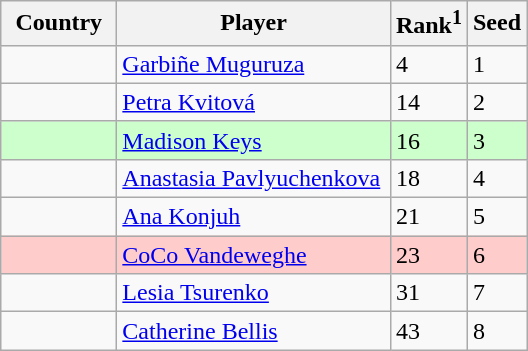<table class="wikitable">
<tr>
<th width="70">Country</th>
<th width="175">Player</th>
<th>Rank<sup>1</sup></th>
<th>Seed</th>
</tr>
<tr>
<td></td>
<td><a href='#'>Garbiñe Muguruza</a></td>
<td>4</td>
<td>1</td>
</tr>
<tr>
<td></td>
<td><a href='#'>Petra Kvitová</a></td>
<td>14</td>
<td>2</td>
</tr>
<tr style="background:#cfc;">
<td></td>
<td><a href='#'>Madison Keys</a></td>
<td>16</td>
<td>3</td>
</tr>
<tr>
<td></td>
<td><a href='#'>Anastasia Pavlyuchenkova</a></td>
<td>18</td>
<td>4</td>
</tr>
<tr>
<td></td>
<td><a href='#'>Ana Konjuh</a></td>
<td>21</td>
<td>5</td>
</tr>
<tr style="background:#fcc;">
<td></td>
<td><a href='#'>CoCo Vandeweghe</a></td>
<td>23</td>
<td>6</td>
</tr>
<tr>
<td></td>
<td><a href='#'>Lesia Tsurenko</a></td>
<td>31</td>
<td>7</td>
</tr>
<tr>
<td></td>
<td><a href='#'>Catherine Bellis</a></td>
<td>43</td>
<td>8</td>
</tr>
</table>
